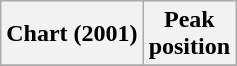<table class="wikitable plainrowheaders">
<tr>
<th>Chart (2001)</th>
<th>Peak<br>position</th>
</tr>
<tr>
</tr>
</table>
